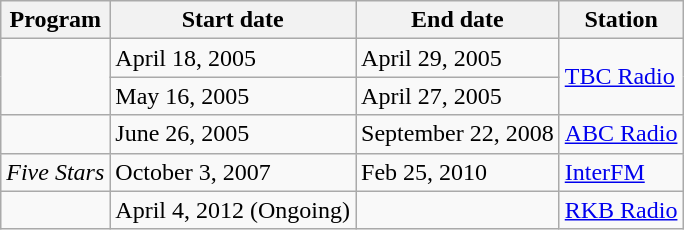<table class="wikitable">
<tr>
<th>Program</th>
<th>Start date</th>
<th>End date</th>
<th>Station</th>
</tr>
<tr>
<td rowspan="2"></td>
<td>April 18, 2005</td>
<td>April 29, 2005</td>
<td rowspan="2"><a href='#'>TBC Radio</a></td>
</tr>
<tr>
<td>May 16, 2005</td>
<td>April 27, 2005</td>
</tr>
<tr>
<td></td>
<td>June 26, 2005</td>
<td>September 22, 2008</td>
<td><a href='#'>ABC Radio</a></td>
</tr>
<tr>
<td><em>Five Stars</em></td>
<td>October 3, 2007</td>
<td>Feb 25, 2010</td>
<td><a href='#'>InterFM</a></td>
</tr>
<tr>
<td></td>
<td>April 4, 2012 (Ongoing)</td>
<td></td>
<td><a href='#'>RKB Radio</a></td>
</tr>
</table>
